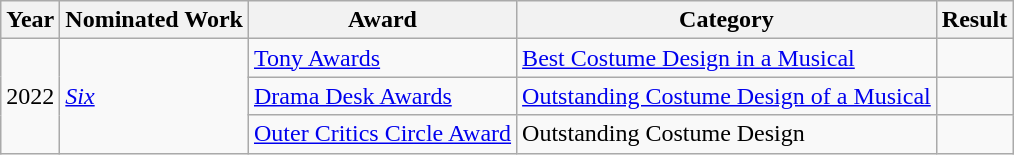<table class="wikitable">
<tr>
<th>Year</th>
<th>Nominated Work</th>
<th>Award</th>
<th>Category</th>
<th>Result</th>
</tr>
<tr>
<td rowspan="3">2022</td>
<td rowspan="3"><em><a href='#'>Six</a></em></td>
<td><a href='#'>Tony Awards</a></td>
<td><a href='#'>Best Costume Design in a Musical</a></td>
<td></td>
</tr>
<tr>
<td><a href='#'>Drama Desk Awards</a></td>
<td><a href='#'>Outstanding Costume Design of a Musical</a></td>
<td></td>
</tr>
<tr>
<td><a href='#'>Outer Critics Circle Award</a></td>
<td>Outstanding Costume Design</td>
<td></td>
</tr>
</table>
